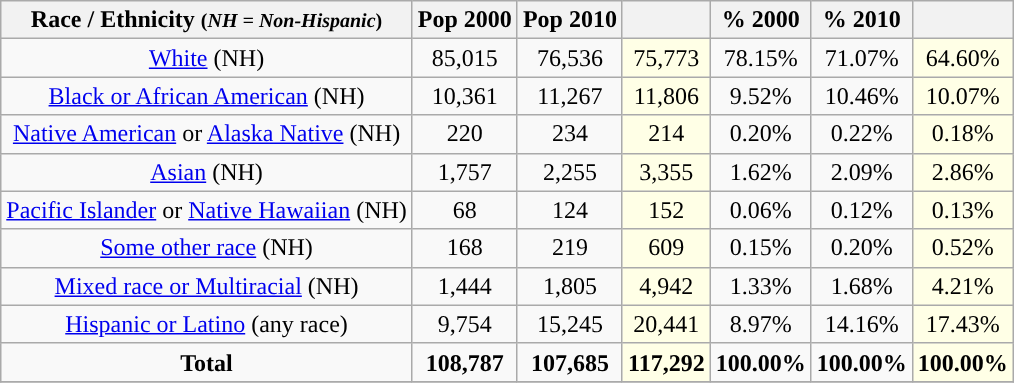<table class="wikitable" style="text-align:center;">
<tr>
<th>Race / Ethnicity <small>(<em>NH = Non-Hispanic</em>)</small></th>
<th>Pop 2000</th>
<th>Pop 2010</th>
<th></th>
<th>% 2000</th>
<th>% 2010</th>
<th></th>
</tr>
<tr>
<td><a href='#'>White</a> (NH)</td>
<td>85,015</td>
<td>76,536</td>
<td style='background: #ffffe6;'>75,773</td>
<td>78.15%</td>
<td>71.07%</td>
<td style='background: #ffffe6;'>64.60%</td>
</tr>
<tr>
<td><a href='#'>Black or African American</a> (NH)</td>
<td>10,361</td>
<td>11,267</td>
<td style='background: #ffffe6;'>11,806</td>
<td>9.52%</td>
<td>10.46%</td>
<td style='background: #ffffe6;'>10.07%</td>
</tr>
<tr>
<td><a href='#'>Native American</a> or <a href='#'>Alaska Native</a> (NH)</td>
<td>220</td>
<td>234</td>
<td style='background: #ffffe6;'>214</td>
<td>0.20%</td>
<td>0.22%</td>
<td style='background: #ffffe6;'>0.18%</td>
</tr>
<tr>
<td><a href='#'>Asian</a> (NH)</td>
<td>1,757</td>
<td>2,255</td>
<td style='background: #ffffe6;'>3,355</td>
<td>1.62%</td>
<td>2.09%</td>
<td style='background: #ffffe6;'>2.86%</td>
</tr>
<tr>
<td><a href='#'>Pacific Islander</a> or <a href='#'>Native Hawaiian</a> (NH)</td>
<td>68</td>
<td>124</td>
<td style='background: #ffffe6;'>152</td>
<td>0.06%</td>
<td>0.12%</td>
<td style='background: #ffffe6;'>0.13%</td>
</tr>
<tr>
<td><a href='#'>Some other race</a> (NH)</td>
<td>168</td>
<td>219</td>
<td style='background: #ffffe6;'>609</td>
<td>0.15%</td>
<td>0.20%</td>
<td style='background: #ffffe6;'>0.52%</td>
</tr>
<tr>
<td><a href='#'>Mixed race or Multiracial</a> (NH)</td>
<td>1,444</td>
<td>1,805</td>
<td style='background: #ffffe6;'>4,942</td>
<td>1.33%</td>
<td>1.68%</td>
<td style='background: #ffffe6;'>4.21%</td>
</tr>
<tr>
<td><a href='#'>Hispanic or Latino</a> (any race)</td>
<td>9,754</td>
<td>15,245</td>
<td style='background: #ffffe6;'>20,441</td>
<td>8.97%</td>
<td>14.16%</td>
<td style='background: #ffffe6;'>17.43%</td>
</tr>
<tr>
<td><strong>Total</strong></td>
<td><strong>108,787</strong></td>
<td><strong>107,685</strong></td>
<td style='background: #ffffe6;'><strong>117,292</strong></td>
<td><strong>100.00%</strong></td>
<td><strong>100.00%</strong></td>
<td style='background: #ffffe6;'><strong>100.00%</strong></td>
</tr>
<tr>
</tr>
</table>
